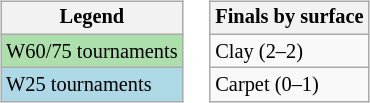<table>
<tr valign=top>
<td><br><table class=wikitable style="font-size:85%">
<tr>
<th>Legend</th>
</tr>
<tr style="background:#addfad;">
<td>W60/75 tournaments</td>
</tr>
<tr style="background:lightblue;">
<td>W25 tournaments</td>
</tr>
</table>
</td>
<td><br><table class="wikitable" style="font-size:85%">
<tr>
<th>Finals by surface</th>
</tr>
<tr>
<td>Clay (2–2)</td>
</tr>
<tr>
<td>Carpet (0–1)</td>
</tr>
</table>
</td>
</tr>
</table>
